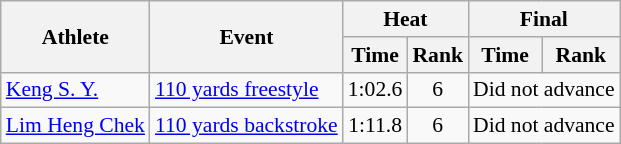<table class=wikitable style="font-size:90%">
<tr>
<th rowspan=2>Athlete</th>
<th rowspan=2>Event</th>
<th colspan=2>Heat</th>
<th colspan=2>Final</th>
</tr>
<tr>
<th>Time</th>
<th>Rank</th>
<th>Time</th>
<th>Rank</th>
</tr>
<tr align=center>
<td align=left><a href='#'>Keng S. Y.</a></td>
<td align=left><a href='#'>110 yards freestyle</a></td>
<td>1:02.6</td>
<td>6</td>
<td colspan=2>Did not advance</td>
</tr>
<tr align=center>
<td align=left><a href='#'>Lim Heng Chek</a></td>
<td align=left><a href='#'>110 yards backstroke</a></td>
<td>1:11.8</td>
<td>6</td>
<td colspan=2>Did not advance</td>
</tr>
</table>
